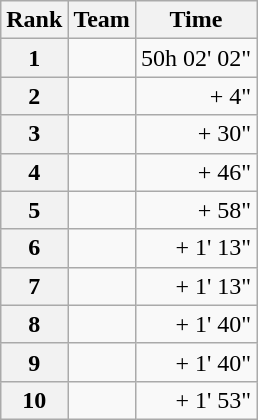<table class="wikitable">
<tr>
<th scope="col">Rank</th>
<th scope="col">Team</th>
<th scope="col">Time</th>
</tr>
<tr>
<th scope="row">1</th>
<td></td>
<td align="right">50h 02' 02"</td>
</tr>
<tr>
<th scope="row">2</th>
<td></td>
<td align="right">+ 4"</td>
</tr>
<tr>
<th scope="row">3</th>
<td></td>
<td align="right">+ 30"</td>
</tr>
<tr>
<th scope="row">4</th>
<td></td>
<td align="right">+ 46"</td>
</tr>
<tr>
<th scope="row">5</th>
<td></td>
<td align="right">+ 58"</td>
</tr>
<tr>
<th scope="row">6</th>
<td></td>
<td align="right">+ 1' 13"</td>
</tr>
<tr>
<th scope="row">7</th>
<td></td>
<td align="right">+ 1' 13"</td>
</tr>
<tr>
<th scope="row">8</th>
<td></td>
<td align="right">+ 1' 40"</td>
</tr>
<tr>
<th scope="row">9</th>
<td></td>
<td align="right">+ 1' 40"</td>
</tr>
<tr>
<th scope="row">10</th>
<td></td>
<td align="right">+ 1' 53"</td>
</tr>
</table>
